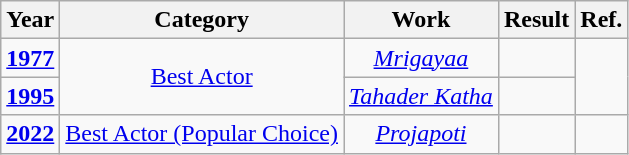<table class= "wikitable" style="text-align:center;">
<tr>
<th>Year</th>
<th>Category</th>
<th>Work</th>
<th>Result</th>
<th>Ref.</th>
</tr>
<tr>
<td><strong><a href='#'>1977</a> </strong></td>
<td rowspan="2"><a href='#'>Best Actor</a></td>
<td><em><a href='#'>Mrigayaa</a></em></td>
<td></td>
<td rowspan="2"></td>
</tr>
<tr>
<td><strong><a href='#'>1995</a> </strong></td>
<td><em><a href='#'>Tahader Katha</a></em></td>
<td></td>
</tr>
<tr>
<td><strong><a href='#'>2022</a> </strong></td>
<td><a href='#'>Best Actor (Popular Choice)</a></td>
<td><em><a href='#'>Projapoti</a></em></td>
<td></td>
<td></td>
</tr>
</table>
